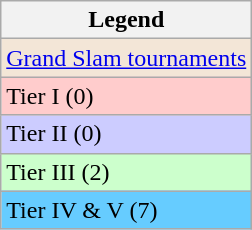<table class="wikitable sortable mw-collapsible mw-collapsed">
<tr>
<th>Legend</th>
</tr>
<tr>
<td align=center colspan=2 bgcolor=#f3e6d7><a href='#'>Grand Slam tournaments</a></td>
</tr>
<tr>
<td style="background:#ffcccc;">Tier I (0)</td>
</tr>
<tr>
<td style="background:#ccccff;">Tier II (0)</td>
</tr>
<tr>
<td style="background:#ccffcc;">Tier III (2)</td>
</tr>
<tr>
<td style="background:#66ccff;">Tier IV & V (7)</td>
</tr>
</table>
